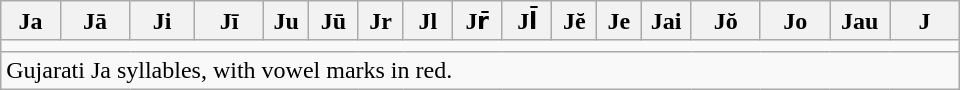<table class=wikitable style="width: 40em;">
<tr>
<th style="width:6%;">Ja</th>
<th style="width:7%;">Jā</th>
<th style="width:6.5%;">Ji</th>
<th style="width:7%;">Jī</th>
<th style="width:4.5%;">Ju</th>
<th style="width:5%;">Jū</th>
<th style="width:4.5%;">Jr</th>
<th style="width:5%;">Jl</th>
<th style="width:5%;">Jr̄</th>
<th style="width:5%;">Jl̄</th>
<th style="width:4.5%;">Jĕ</th>
<th style="width:4.5%;">Je</th>
<th style="width:5%;">Jai</th>
<th style="width:7%;">Jŏ</th>
<th style="width:7%;">Jo</th>
<th style="width:6%;">Jau</th>
<th style="width:7%;">J</th>
</tr>
<tr align="center">
<td colspan=17></td>
</tr>
<tr>
<td colspan=17>Gujarati Ja syllables, with vowel marks in red.</td>
</tr>
</table>
